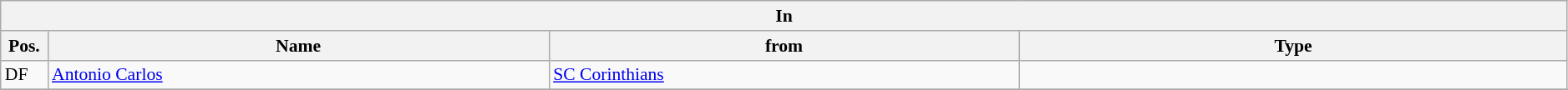<table class="wikitable" style="font-size:90%; width:99%">
<tr>
<th colspan="4">In</th>
</tr>
<tr>
<th width=3%>Pos.</th>
<th width=32%>Name</th>
<th width=30%>from</th>
<th width=35%>Type</th>
</tr>
<tr>
<td>DF</td>
<td><a href='#'>Antonio Carlos</a></td>
<td><a href='#'>SC Corinthians</a></td>
<td></td>
</tr>
<tr>
</tr>
</table>
